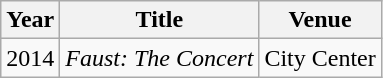<table class="wikitable">
<tr>
<th>Year</th>
<th>Title</th>
<th>Venue</th>
</tr>
<tr>
<td>2014</td>
<td><em>Faust: The Concert</em></td>
<td>City Center</td>
</tr>
</table>
